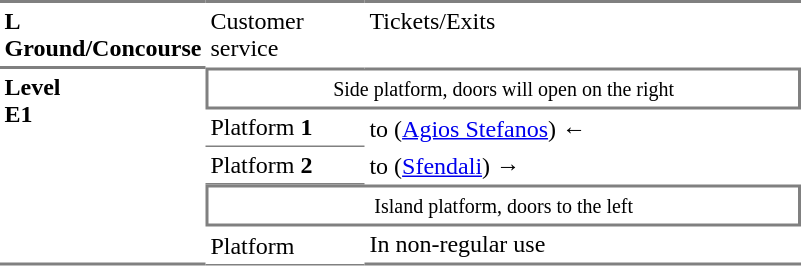<table border=0 cellspacing=0 cellpadding=3>
<tr>
<td style="border-bottom:solid 2px gray;border-top:solid 2px gray;" width=50 valign=top><strong>L<br>Ground/Concourse</strong></td>
<td style="border-top:solid 2px gray;border-bottom:solid 1px gray;" width=100 valign=top>Customer service</td>
<td style="border-top:solid 2px gray;border-bottom:solid 1px gray;" width=285 valign=top>Tickets/Exits</td>
</tr>
<tr>
<td style="border-bottom:solid 2px gray;" rowspan=12 valign=top><strong>Level<br>Ε1</strong></td>
<td style="border-top:solid 1px gray;border-right:solid 2px gray;border-left:solid 2px gray;border-bottom:solid 2px gray;text-align:center;" colspan=2><small>Side platform, doors will open on the right</small></td>
</tr>
<tr>
<td style="border-bottom:solid 1px gray;">Platform <strong>1</strong></td>
<td> to  (<a href='#'>Agios Stefanos</a>) ←</td>
</tr>
<tr>
<td style="border-bottom:solid 1px gray;">Platform <strong>2</strong></td>
<td> to  (<a href='#'>Sfendali</a>) →</td>
</tr>
<tr>
<td style="border-top:solid 2px gray;border-right:solid 2px gray;border-left:solid 2px gray;border-bottom:solid 2px gray;text-align:center;" colspan=2><small>Island platform, doors to the left</small></td>
</tr>
<tr>
<td style="border-bottom:solid 1px gray;">Platform </td>
<td style="border-bottom:solid 2px gray;">In non-regular use</td>
</tr>
</table>
